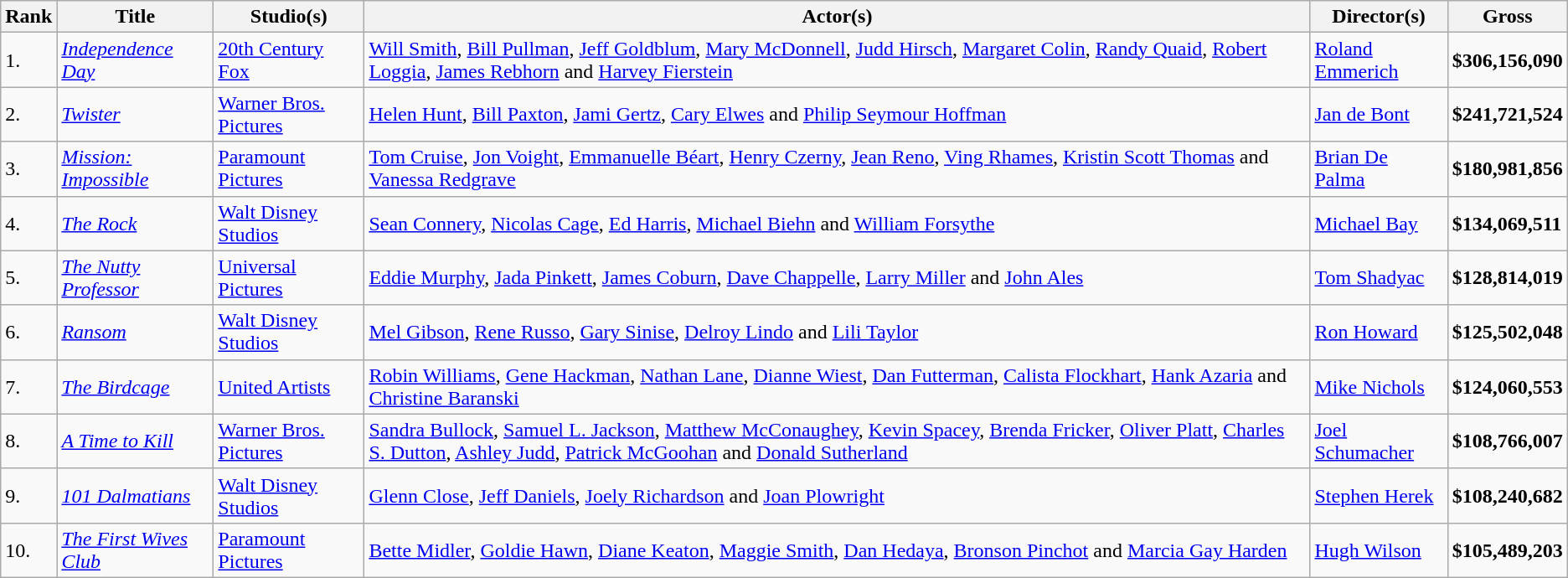<table class="wikitable sortable">
<tr>
<th>Rank</th>
<th>Title</th>
<th>Studio(s)</th>
<th>Actor(s)</th>
<th>Director(s)</th>
<th>Gross</th>
</tr>
<tr>
<td>1.</td>
<td><em><a href='#'>Independence Day</a></em></td>
<td><a href='#'>20th Century Fox</a></td>
<td><a href='#'>Will Smith</a>, <a href='#'>Bill Pullman</a>, <a href='#'>Jeff Goldblum</a>, <a href='#'>Mary McDonnell</a>, <a href='#'>Judd Hirsch</a>, <a href='#'>Margaret Colin</a>, <a href='#'>Randy Quaid</a>, <a href='#'>Robert Loggia</a>, <a href='#'>James Rebhorn</a> and <a href='#'>Harvey Fierstein</a></td>
<td><a href='#'>Roland Emmerich</a></td>
<td><strong>$306,156,090</strong></td>
</tr>
<tr>
<td>2.</td>
<td><em><a href='#'>Twister</a></em></td>
<td><a href='#'>Warner Bros. Pictures</a></td>
<td><a href='#'>Helen Hunt</a>, <a href='#'>Bill Paxton</a>, <a href='#'>Jami Gertz</a>, <a href='#'>Cary Elwes</a> and <a href='#'>Philip Seymour Hoffman</a></td>
<td><a href='#'>Jan de Bont</a></td>
<td><strong>$241,721,524</strong></td>
</tr>
<tr>
<td>3.</td>
<td><em><a href='#'>Mission: Impossible</a></em></td>
<td><a href='#'>Paramount Pictures</a></td>
<td><a href='#'>Tom Cruise</a>, <a href='#'>Jon Voight</a>, <a href='#'>Emmanuelle Béart</a>, <a href='#'>Henry Czerny</a>, <a href='#'>Jean Reno</a>, <a href='#'>Ving Rhames</a>, <a href='#'>Kristin Scott Thomas</a> and <a href='#'>Vanessa Redgrave</a></td>
<td><a href='#'>Brian De Palma</a></td>
<td><strong>$180,981,856</strong></td>
</tr>
<tr>
<td>4.</td>
<td><em><a href='#'>The Rock</a></em></td>
<td><a href='#'>Walt Disney Studios</a></td>
<td><a href='#'>Sean Connery</a>, <a href='#'>Nicolas Cage</a>, <a href='#'>Ed Harris</a>, <a href='#'>Michael Biehn</a> and <a href='#'>William Forsythe</a></td>
<td><a href='#'>Michael Bay</a></td>
<td><strong>$134,069,511</strong></td>
</tr>
<tr>
<td>5.</td>
<td><em><a href='#'>The Nutty Professor</a></em></td>
<td><a href='#'>Universal Pictures</a></td>
<td><a href='#'>Eddie Murphy</a>, <a href='#'>Jada Pinkett</a>, <a href='#'>James Coburn</a>, <a href='#'>Dave Chappelle</a>, <a href='#'>Larry Miller</a> and <a href='#'>John Ales</a></td>
<td><a href='#'>Tom Shadyac</a></td>
<td><strong>$128,814,019</strong></td>
</tr>
<tr>
<td>6.</td>
<td><em><a href='#'>Ransom</a></em></td>
<td><a href='#'>Walt Disney Studios</a></td>
<td><a href='#'>Mel Gibson</a>, <a href='#'>Rene Russo</a>, <a href='#'>Gary Sinise</a>, <a href='#'>Delroy Lindo</a> and <a href='#'>Lili Taylor</a></td>
<td><a href='#'>Ron Howard</a></td>
<td><strong>$125,502,048</strong></td>
</tr>
<tr>
<td>7.</td>
<td><em><a href='#'>The Birdcage</a></em></td>
<td><a href='#'>United Artists</a></td>
<td><a href='#'>Robin Williams</a>, <a href='#'>Gene Hackman</a>, <a href='#'>Nathan Lane</a>, <a href='#'>Dianne Wiest</a>, <a href='#'>Dan Futterman</a>, <a href='#'>Calista Flockhart</a>, <a href='#'>Hank Azaria</a> and <a href='#'>Christine Baranski</a></td>
<td><a href='#'>Mike Nichols</a></td>
<td><strong>$124,060,553</strong></td>
</tr>
<tr>
<td>8.</td>
<td><em><a href='#'>A Time to Kill</a></em></td>
<td><a href='#'>Warner Bros. Pictures</a></td>
<td><a href='#'>Sandra Bullock</a>, <a href='#'>Samuel L. Jackson</a>, <a href='#'>Matthew McConaughey</a>, <a href='#'>Kevin Spacey</a>, <a href='#'>Brenda Fricker</a>, <a href='#'>Oliver Platt</a>, <a href='#'>Charles S. Dutton</a>, <a href='#'>Ashley Judd</a>, <a href='#'>Patrick McGoohan</a> and <a href='#'>Donald Sutherland</a></td>
<td><a href='#'>Joel Schumacher</a></td>
<td><strong>$108,766,007</strong></td>
</tr>
<tr>
<td>9.</td>
<td><em><a href='#'>101 Dalmatians</a></em></td>
<td><a href='#'>Walt Disney Studios</a></td>
<td><a href='#'>Glenn Close</a>, <a href='#'>Jeff Daniels</a>, <a href='#'>Joely Richardson</a> and <a href='#'>Joan Plowright</a></td>
<td><a href='#'>Stephen Herek</a></td>
<td><strong>$108,240,682</strong></td>
</tr>
<tr>
<td>10.</td>
<td><em><a href='#'>The First Wives Club</a></em></td>
<td><a href='#'>Paramount Pictures</a></td>
<td><a href='#'>Bette Midler</a>, <a href='#'>Goldie Hawn</a>, <a href='#'>Diane Keaton</a>, <a href='#'>Maggie Smith</a>, <a href='#'>Dan Hedaya</a>, <a href='#'>Bronson Pinchot</a> and <a href='#'>Marcia Gay Harden</a></td>
<td><a href='#'>Hugh Wilson</a></td>
<td><strong>$105,489,203</strong></td>
</tr>
</table>
